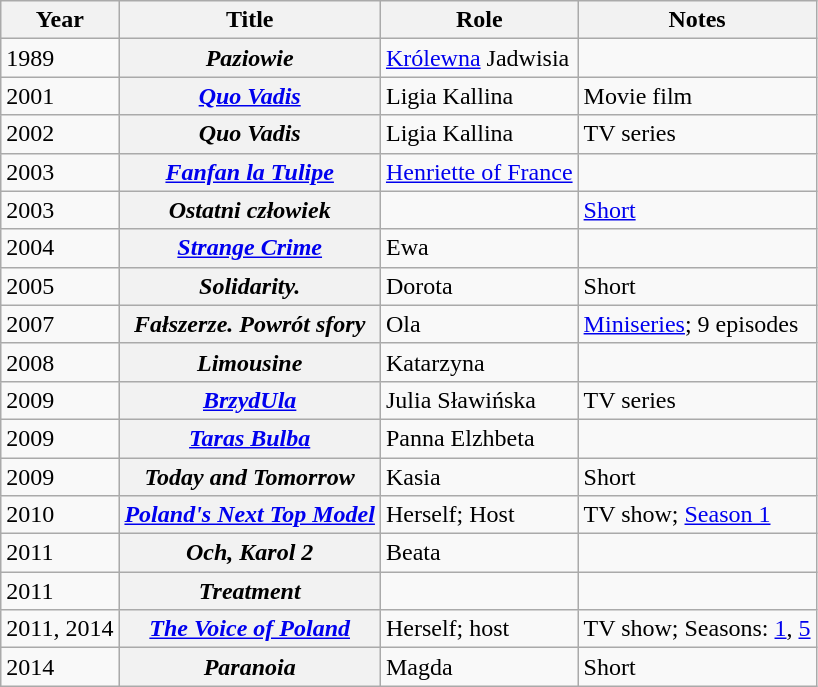<table class="wikitable plainrowheaders sortable" style="margin-right: 0;">
<tr>
<th scope="col">Year</th>
<th scope="col">Title</th>
<th scope="col">Role</th>
<th scope="col" class="unsortable">Notes</th>
</tr>
<tr>
<td>1989</td>
<th scope="row"><em>Paziowie</em></th>
<td><a href='#'>Królewna</a> Jadwisia</td>
</tr>
<tr>
<td>2001</td>
<th scope="row"><em><a href='#'>Quo Vadis</a></em></th>
<td>Ligia Kallina</td>
<td>Movie film</td>
</tr>
<tr>
<td>2002</td>
<th scope="row"><em>Quo Vadis</em></th>
<td>Ligia Kallina</td>
<td>TV series</td>
</tr>
<tr>
<td>2003</td>
<th scope="row"><em><a href='#'>Fanfan la Tulipe</a></em></th>
<td><a href='#'>Henriette of France</a></td>
<td></td>
</tr>
<tr>
<td>2003</td>
<th scope="row"><em>Ostatni człowiek</em></th>
<td></td>
<td><a href='#'>Short</a></td>
</tr>
<tr>
<td>2004</td>
<th scope="row"><em><a href='#'>Strange Crime</a></em></th>
<td>Ewa</td>
<td></td>
</tr>
<tr>
<td>2005</td>
<th scope="row"><em>Solidarity.</em></th>
<td>Dorota</td>
<td>Short</td>
</tr>
<tr>
<td>2007</td>
<th scope="row"><em>Fałszerze. Powrót sfory</em></th>
<td>Ola</td>
<td><a href='#'>Miniseries</a>; 9 episodes</td>
</tr>
<tr>
<td>2008</td>
<th scope="row"><em>Limousine</em></th>
<td>Katarzyna</td>
<td></td>
</tr>
<tr>
<td>2009</td>
<th scope="row"><em><a href='#'>BrzydUla</a></em></th>
<td>Julia Sławińska</td>
<td>TV series</td>
</tr>
<tr>
<td>2009</td>
<th scope="row"><em><a href='#'>Taras Bulba</a></em></th>
<td>Panna Elzhbeta</td>
<td></td>
</tr>
<tr>
<td>2009</td>
<th scope="row"><em>Today and Tomorrow</em></th>
<td>Kasia</td>
<td>Short</td>
</tr>
<tr>
<td>2010</td>
<th scope="row"><em><a href='#'>Poland's Next Top Model</a></em></th>
<td>Herself; Host</td>
<td>TV show; <a href='#'>Season 1</a></td>
</tr>
<tr>
<td>2011</td>
<th scope="row"><em>Och, Karol 2</em></th>
<td>Beata</td>
<td></td>
</tr>
<tr>
<td>2011</td>
<th scope="row"><em>Treatment</em></th>
<td></td>
<td></td>
</tr>
<tr>
<td>2011, 2014</td>
<th scope="row"><em><a href='#'>The Voice of Poland</a></em></th>
<td>Herself; host</td>
<td>TV show; Seasons: <a href='#'>1</a>, <a href='#'>5</a></td>
</tr>
<tr>
<td>2014</td>
<th scope="row"><em>Paranoia</em></th>
<td>Magda</td>
<td>Short</td>
</tr>
</table>
